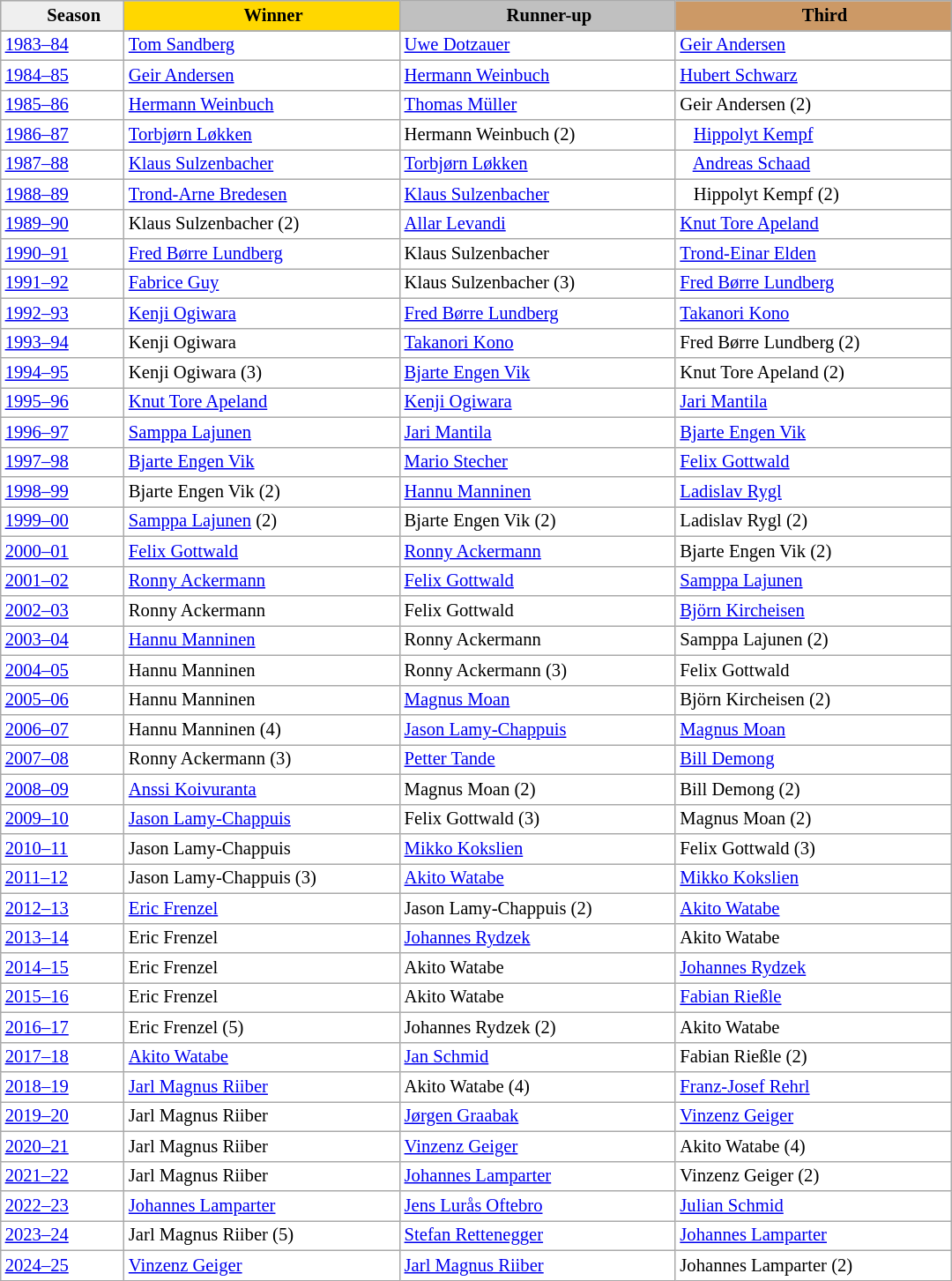<table class="wikitable sortable" style="background:#fff; font-size:86%; line-height:16px; border:gray solid 1px; width:720px;">
<tr style="background:#ccc; text-align:center;">
<th style="width:13%; background:#efefef;">     Season</th>
<th style="width:29%; background:gold">     Winner</th>
<th style="width:29%; background:silver">     Runner-up</th>
<th style="width:29%; background:#c96;">     Third</th>
</tr>
<tr>
</tr>
<tr>
<td><a href='#'>1983–84</a></td>
<td> <a href='#'>Tom Sandberg</a></td>
<td> <a href='#'>Uwe Dotzauer</a></td>
<td> <a href='#'>Geir Andersen</a></td>
</tr>
<tr>
<td><a href='#'>1984–85</a></td>
<td> <a href='#'>Geir Andersen</a></td>
<td> <a href='#'>Hermann Weinbuch</a></td>
<td> <a href='#'>Hubert Schwarz</a></td>
</tr>
<tr>
<td><a href='#'>1985–86</a></td>
<td> <a href='#'>Hermann Weinbuch</a></td>
<td> <a href='#'>Thomas Müller</a></td>
<td> Geir Andersen (2)</td>
</tr>
<tr>
<td><a href='#'>1986–87</a></td>
<td> <a href='#'>Torbjørn Løkken</a></td>
<td> Hermann Weinbuch (2)</td>
<td>   <a href='#'>Hippolyt Kempf</a></td>
</tr>
<tr>
<td><a href='#'>1987–88</a></td>
<td> <a href='#'>Klaus Sulzenbacher</a></td>
<td> <a href='#'>Torbjørn Løkken</a></td>
<td>   <a href='#'>Andreas Schaad</a></td>
</tr>
<tr>
<td><a href='#'>1988–89</a></td>
<td> <a href='#'>Trond-Arne Bredesen</a></td>
<td> <a href='#'>Klaus Sulzenbacher</a></td>
<td>   Hippolyt Kempf (2)</td>
</tr>
<tr>
<td><a href='#'>1989–90</a></td>
<td> Klaus Sulzenbacher (2)</td>
<td> <a href='#'>Allar Levandi</a></td>
<td> <a href='#'>Knut Tore Apeland</a></td>
</tr>
<tr>
<td><a href='#'>1990–91</a></td>
<td> <a href='#'>Fred Børre Lundberg</a></td>
<td> Klaus Sulzenbacher</td>
<td> <a href='#'>Trond-Einar Elden</a></td>
</tr>
<tr>
<td><a href='#'>1991–92</a></td>
<td> <a href='#'>Fabrice Guy</a></td>
<td> Klaus Sulzenbacher (3)</td>
<td> <a href='#'>Fred Børre Lundberg</a></td>
</tr>
<tr>
<td><a href='#'>1992–93</a></td>
<td> <a href='#'>Kenji Ogiwara</a></td>
<td> <a href='#'>Fred Børre Lundberg</a></td>
<td> <a href='#'>Takanori Kono</a></td>
</tr>
<tr>
<td><a href='#'>1993–94</a></td>
<td> Kenji Ogiwara</td>
<td> <a href='#'>Takanori Kono</a></td>
<td> Fred Børre Lundberg (2)</td>
</tr>
<tr>
<td><a href='#'>1994–95</a></td>
<td> Kenji Ogiwara (3)</td>
<td> <a href='#'>Bjarte Engen Vik</a></td>
<td> Knut Tore Apeland (2)</td>
</tr>
<tr>
<td><a href='#'>1995–96</a></td>
<td> <a href='#'>Knut Tore Apeland</a></td>
<td> <a href='#'>Kenji Ogiwara</a></td>
<td> <a href='#'>Jari Mantila</a></td>
</tr>
<tr>
<td><a href='#'>1996–97</a></td>
<td> <a href='#'>Samppa Lajunen</a></td>
<td> <a href='#'>Jari Mantila</a></td>
<td> <a href='#'>Bjarte Engen Vik</a></td>
</tr>
<tr>
<td><a href='#'>1997–98</a></td>
<td> <a href='#'>Bjarte Engen Vik</a></td>
<td> <a href='#'>Mario Stecher</a></td>
<td> <a href='#'>Felix Gottwald</a></td>
</tr>
<tr>
<td><a href='#'>1998–99</a></td>
<td> Bjarte Engen Vik (2)</td>
<td> <a href='#'>Hannu Manninen</a></td>
<td> <a href='#'>Ladislav Rygl</a></td>
</tr>
<tr>
<td><a href='#'>1999–00</a></td>
<td> <a href='#'>Samppa Lajunen</a> (2)</td>
<td> Bjarte Engen Vik (2)</td>
<td> Ladislav Rygl (2)</td>
</tr>
<tr>
<td><a href='#'>2000–01</a></td>
<td> <a href='#'>Felix Gottwald</a></td>
<td> <a href='#'>Ronny Ackermann</a></td>
<td> Bjarte Engen Vik (2)</td>
</tr>
<tr>
<td><a href='#'>2001–02</a></td>
<td> <a href='#'>Ronny Ackermann</a></td>
<td> <a href='#'>Felix Gottwald</a></td>
<td> <a href='#'>Samppa Lajunen</a></td>
</tr>
<tr>
<td><a href='#'>2002–03</a></td>
<td> Ronny Ackermann</td>
<td> Felix Gottwald</td>
<td> <a href='#'>Björn Kircheisen</a></td>
</tr>
<tr>
<td><a href='#'>2003–04</a></td>
<td> <a href='#'>Hannu Manninen</a></td>
<td> Ronny Ackermann</td>
<td> Samppa Lajunen (2)</td>
</tr>
<tr>
<td><a href='#'>2004–05</a></td>
<td> Hannu Manninen</td>
<td> Ronny Ackermann (3)</td>
<td> Felix Gottwald</td>
</tr>
<tr>
<td><a href='#'>2005–06</a></td>
<td> Hannu Manninen</td>
<td> <a href='#'>Magnus Moan</a></td>
<td> Björn Kircheisen (2)</td>
</tr>
<tr>
<td><a href='#'>2006–07</a></td>
<td> Hannu Manninen (4)</td>
<td> <a href='#'>Jason Lamy-Chappuis</a></td>
<td> <a href='#'>Magnus Moan</a></td>
</tr>
<tr>
<td><a href='#'>2007–08</a></td>
<td> Ronny Ackermann (3)</td>
<td> <a href='#'>Petter Tande</a></td>
<td> <a href='#'>Bill Demong</a></td>
</tr>
<tr>
<td><a href='#'>2008–09</a></td>
<td> <a href='#'>Anssi Koivuranta</a></td>
<td> Magnus Moan (2)</td>
<td> Bill Demong (2)</td>
</tr>
<tr>
<td><a href='#'>2009–10</a></td>
<td> <a href='#'>Jason Lamy-Chappuis</a></td>
<td> Felix Gottwald (3)</td>
<td> Magnus Moan (2)</td>
</tr>
<tr>
<td><a href='#'>2010–11</a></td>
<td> Jason Lamy-Chappuis</td>
<td> <a href='#'>Mikko Kokslien</a></td>
<td> Felix Gottwald (3)</td>
</tr>
<tr>
<td><a href='#'>2011–12</a></td>
<td> Jason Lamy-Chappuis (3)</td>
<td> <a href='#'>Akito Watabe</a></td>
<td> <a href='#'>Mikko Kokslien</a></td>
</tr>
<tr>
<td><a href='#'>2012–13</a></td>
<td> <a href='#'>Eric Frenzel</a></td>
<td> Jason Lamy-Chappuis (2)</td>
<td> <a href='#'>Akito Watabe</a></td>
</tr>
<tr>
<td><a href='#'>2013–14</a></td>
<td> Eric Frenzel</td>
<td> <a href='#'>Johannes Rydzek</a></td>
<td> Akito Watabe</td>
</tr>
<tr>
<td><a href='#'>2014–15</a></td>
<td> Eric Frenzel</td>
<td> Akito Watabe</td>
<td> <a href='#'>Johannes Rydzek</a></td>
</tr>
<tr>
<td><a href='#'>2015–16</a></td>
<td> Eric Frenzel</td>
<td> Akito Watabe</td>
<td> <a href='#'>Fabian Rießle</a></td>
</tr>
<tr>
<td><a href='#'>2016–17</a></td>
<td> Eric Frenzel (5)</td>
<td> Johannes Rydzek (2)</td>
<td> Akito Watabe</td>
</tr>
<tr>
<td><a href='#'>2017–18</a></td>
<td> <a href='#'>Akito Watabe</a></td>
<td> <a href='#'>Jan Schmid</a></td>
<td> Fabian Rießle (2)</td>
</tr>
<tr>
<td><a href='#'>2018–19</a></td>
<td> <a href='#'>Jarl Magnus Riiber</a></td>
<td> Akito Watabe (4)</td>
<td> <a href='#'>Franz-Josef Rehrl</a></td>
</tr>
<tr>
<td><a href='#'>2019–20</a></td>
<td> Jarl Magnus Riiber</td>
<td> <a href='#'>Jørgen Graabak</a></td>
<td> <a href='#'>Vinzenz Geiger</a></td>
</tr>
<tr>
<td><a href='#'>2020–21</a></td>
<td> Jarl Magnus Riiber</td>
<td> <a href='#'>Vinzenz Geiger</a></td>
<td> Akito Watabe (4)</td>
</tr>
<tr>
<td><a href='#'>2021–22</a></td>
<td> Jarl Magnus Riiber</td>
<td> <a href='#'>Johannes Lamparter</a></td>
<td> Vinzenz Geiger (2)</td>
</tr>
<tr>
<td><a href='#'>2022–23</a></td>
<td> <a href='#'>Johannes Lamparter</a></td>
<td> <a href='#'>Jens Lurås Oftebro</a></td>
<td> <a href='#'>Julian Schmid</a></td>
</tr>
<tr>
<td><a href='#'>2023–24</a></td>
<td> Jarl Magnus Riiber (5)</td>
<td> <a href='#'>Stefan Rettenegger</a></td>
<td> <a href='#'>Johannes Lamparter</a></td>
</tr>
<tr>
<td><a href='#'>2024–25</a></td>
<td> <a href='#'>Vinzenz Geiger</a></td>
<td> <a href='#'>Jarl Magnus Riiber</a></td>
<td> Johannes Lamparter (2)</td>
</tr>
</table>
